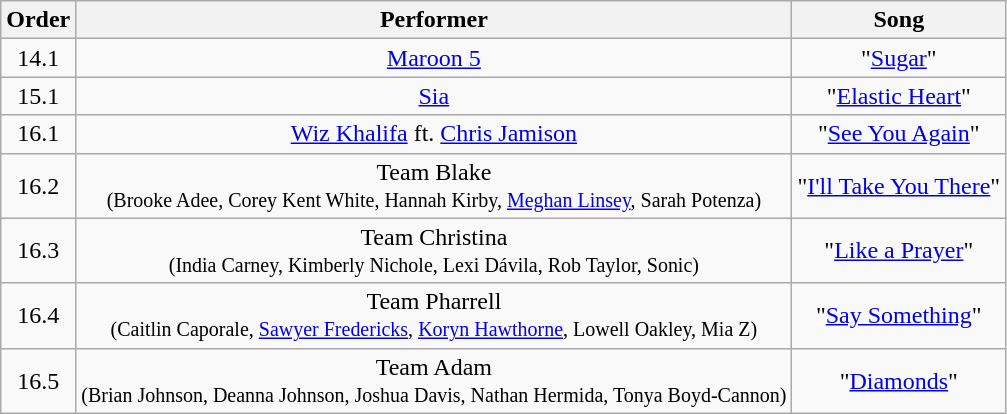<table class="wikitable" style="text-align:center;">
<tr>
<th>Order</th>
<th>Performer</th>
<th>Song</th>
</tr>
<tr>
<td>14.1</td>
<td><a href='#'>Maroon 5</a></td>
<td>"<a href='#'>Sugar</a>"</td>
</tr>
<tr>
<td>15.1</td>
<td><a href='#'>Sia</a></td>
<td>"<a href='#'>Elastic Heart</a>"</td>
</tr>
<tr>
<td>16.1</td>
<td><a href='#'>Wiz Khalifa</a> ft. <a href='#'>Chris Jamison</a></td>
<td>"<a href='#'>See You Again</a>"</td>
</tr>
<tr>
<td>16.2</td>
<td>Team Blake <br><small>(Brooke Adee, Corey Kent White, Hannah Kirby, <a href='#'>Meghan Linsey</a>, Sarah Potenza)</small></td>
<td>"<a href='#'>I'll Take You There</a>"</td>
</tr>
<tr>
<td>16.3</td>
<td>Team Christina <br><small>(India Carney, Kimberly Nichole, Lexi Dávila, Rob Taylor, Sonic)</small></td>
<td>"<a href='#'>Like a Prayer</a>"</td>
</tr>
<tr>
<td>16.4</td>
<td>Team Pharrell <br><small>(Caitlin Caporale, <a href='#'>Sawyer Fredericks</a>, <a href='#'>Koryn Hawthorne</a>, Lowell Oakley, Mia Z)</small></td>
<td>"<a href='#'>Say Something</a>"</td>
</tr>
<tr>
<td>16.5</td>
<td>Team Adam <br><small>(Brian Johnson, Deanna Johnson, Joshua Davis, Nathan Hermida, Tonya Boyd-Cannon)</small></td>
<td>"<a href='#'>Diamonds</a>"</td>
</tr>
</table>
